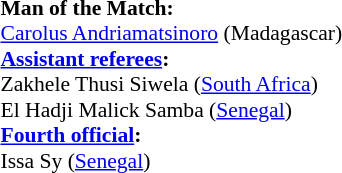<table width=50% style="font-size: 90%">
<tr>
<td><br><strong>Man of the Match:</strong>
<br><a href='#'>Carolus Andriamatsinoro</a> (Madagascar)<br><strong><a href='#'>Assistant referees</a>:</strong>
<br>Zakhele Thusi Siwela (<a href='#'>South Africa</a>)
<br>El Hadji Malick Samba (<a href='#'>Senegal</a>)<br>
<strong><a href='#'>Fourth official</a>:</strong>
<br>Issa Sy (<a href='#'>Senegal</a>)</td>
</tr>
</table>
